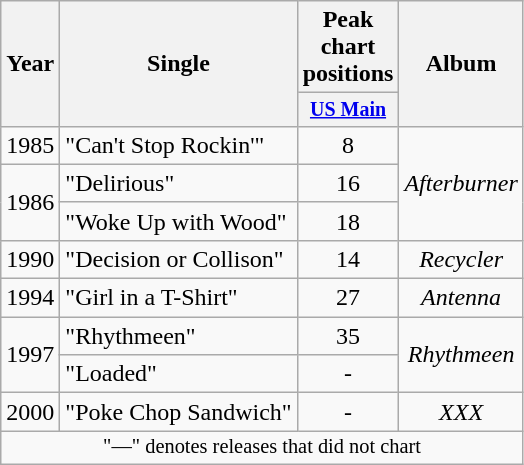<table class="wikitable" style="text-align:center;">
<tr>
<th rowspan="2">Year</th>
<th rowspan="2">Single</th>
<th colspan="1">Peak chart positions</th>
<th rowspan="2">Album</th>
</tr>
<tr style="font-size:smaller;">
<th style="width:30px;"><a href='#'>US Main</a><br></th>
</tr>
<tr>
<td>1985</td>
<td style="text-align:left;">"Can't Stop Rockin'"</td>
<td>8</td>
<td rowspan="3"><em>Afterburner</em></td>
</tr>
<tr>
<td rowspan="2">1986</td>
<td style="text-align:left;">"Delirious"</td>
<td>16</td>
</tr>
<tr>
<td style="text-align:left;">"Woke Up with Wood"</td>
<td>18</td>
</tr>
<tr>
<td>1990</td>
<td style="text-align:left;">"Decision or Collison"</td>
<td>14</td>
<td><em>Recycler</em></td>
</tr>
<tr>
<td>1994</td>
<td style="text-align:left;">"Girl in a T-Shirt"</td>
<td>27</td>
<td><em>Antenna</em></td>
</tr>
<tr>
<td rowspan="2">1997</td>
<td style="text-align:left;">"Rhythmeen"</td>
<td>35</td>
<td rowspan="2"><em>Rhythmeen</em></td>
</tr>
<tr>
<td style="text-align:left;">"Loaded"</td>
<td>-</td>
</tr>
<tr>
<td>2000</td>
<td style="text-align:left;">"Poke Chop Sandwich"</td>
<td>-</td>
<td><em>XXX</em></td>
</tr>
<tr>
<td colspan="4" style="font-size:85%">"—" denotes releases that did not chart</td>
</tr>
</table>
